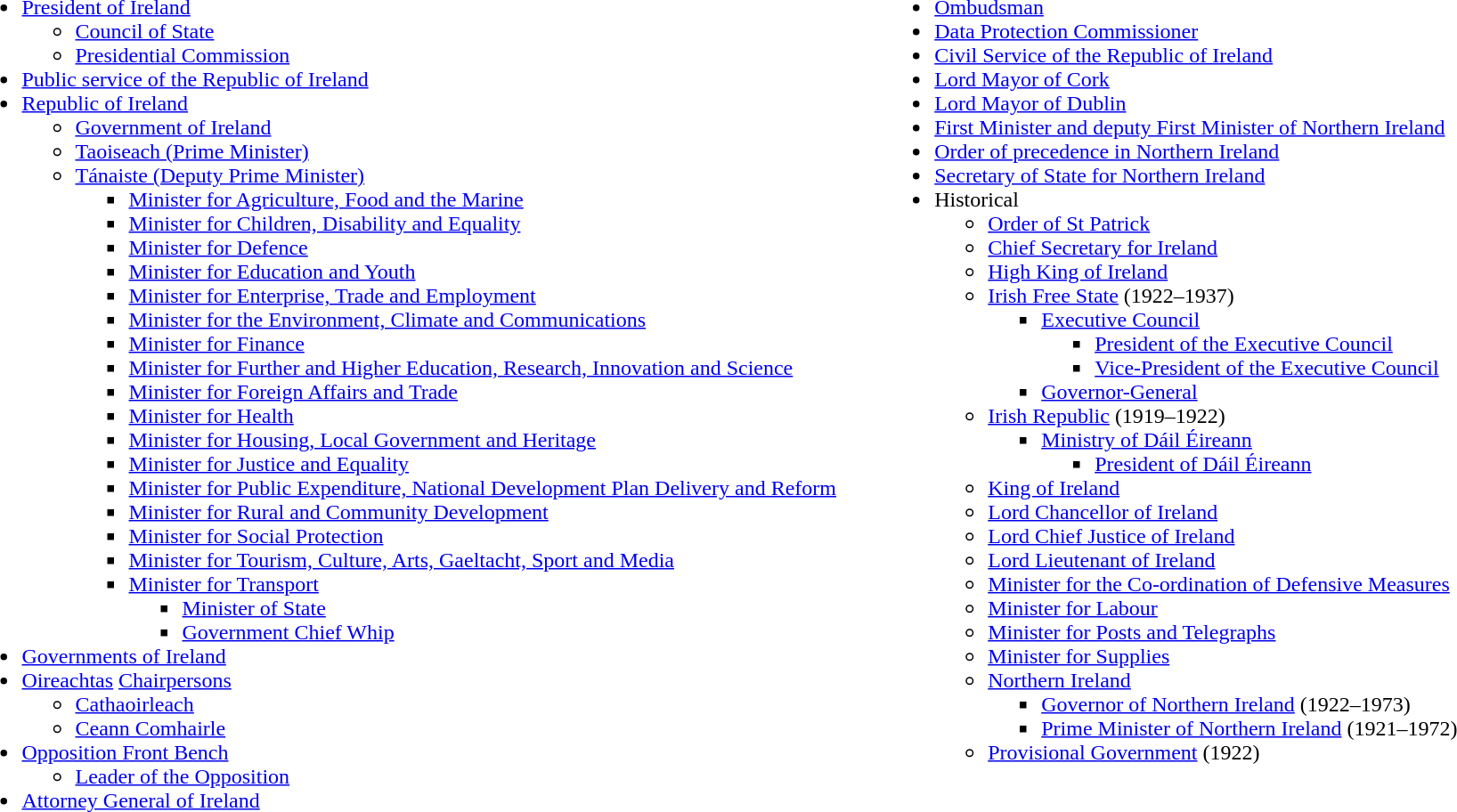<table width="90%">
<tr valign=top>
<td style= width="50%"><br><ul><li><a href='#'>President of Ireland</a><ul><li><a href='#'>Council of State</a></li><li><a href='#'>Presidential Commission</a></li></ul></li><li><a href='#'>Public service of the Republic of Ireland</a></li><li><a href='#'>Republic of Ireland</a><ul><li><a href='#'>Government of Ireland</a></li><li><a href='#'>Taoiseach (Prime Minister)</a></li><li><a href='#'>Tánaiste (Deputy Prime Minister)</a><ul><li><a href='#'>Minister for Agriculture, Food and the Marine</a></li><li><a href='#'>Minister for Children, Disability and Equality</a></li><li><a href='#'>Minister for Defence</a></li><li><a href='#'>Minister for Education and Youth</a></li><li><a href='#'>Minister for Enterprise, Trade and Employment</a></li><li><a href='#'>Minister for the Environment, Climate and Communications</a></li><li><a href='#'>Minister for Finance</a></li><li><a href='#'>Minister for Further and Higher Education, Research, Innovation and Science</a></li><li><a href='#'>Minister for Foreign Affairs and Trade</a></li><li><a href='#'>Minister for Health</a></li><li><a href='#'>Minister for Housing, Local Government and Heritage</a></li><li><a href='#'>Minister for Justice and Equality</a></li><li><a href='#'>Minister for Public Expenditure, National Development Plan Delivery and Reform</a></li><li><a href='#'>Minister for Rural and Community Development</a></li><li><a href='#'>Minister for Social Protection</a></li><li><a href='#'>Minister for Tourism, Culture, Arts, Gaeltacht, Sport and Media</a></li><li><a href='#'>Minister for Transport</a><ul><li><a href='#'>Minister of State</a></li><li><a href='#'>Government Chief Whip</a></li></ul></li></ul></li></ul></li><li><a href='#'>Governments of Ireland</a></li><li><a href='#'>Oireachtas</a> <a href='#'>Chairpersons</a><ul><li><a href='#'>Cathaoirleach</a></li><li><a href='#'>Ceann Comhairle</a></li></ul></li><li><a href='#'>Opposition Front Bench</a><ul><li><a href='#'>Leader of the Opposition</a></li></ul></li><li><a href='#'>Attorney General of Ireland</a></li></ul></td>
<td></td>
<td style= width="50%"><br><ul><li><a href='#'>Ombudsman</a></li><li><a href='#'>Data Protection Commissioner</a></li><li><a href='#'>Civil Service of the Republic of Ireland</a></li><li><a href='#'>Lord Mayor of Cork</a></li><li><a href='#'>Lord Mayor of Dublin</a></li><li><a href='#'>First Minister and deputy First Minister of Northern Ireland</a></li><li><a href='#'>Order of precedence in Northern Ireland</a></li><li><a href='#'>Secretary of State for Northern Ireland</a></li><li>Historical<ul><li><a href='#'>Order of St Patrick</a></li><li><a href='#'>Chief Secretary for Ireland</a></li><li><a href='#'>High King of Ireland</a></li><li><a href='#'>Irish Free State</a> (1922–1937)<ul><li><a href='#'>Executive Council</a><ul><li><a href='#'>President of the Executive Council</a></li><li><a href='#'>Vice-President of the Executive Council</a></li></ul></li><li><a href='#'>Governor-General</a></li></ul></li><li><a href='#'>Irish Republic</a> (1919–1922)<ul><li><a href='#'>Ministry of Dáil Éireann</a><ul><li><a href='#'>President of Dáil Éireann</a></li></ul></li></ul></li><li><a href='#'>King of Ireland</a></li><li><a href='#'>Lord Chancellor of Ireland</a></li><li><a href='#'>Lord Chief Justice of Ireland</a></li><li><a href='#'>Lord Lieutenant of Ireland</a></li><li><a href='#'>Minister for the Co-ordination of Defensive Measures</a></li><li><a href='#'>Minister for Labour</a></li><li><a href='#'>Minister for Posts and Telegraphs</a></li><li><a href='#'>Minister for Supplies</a></li><li><a href='#'>Northern Ireland</a><ul><li><a href='#'>Governor of Northern Ireland</a> (1922–1973)</li><li><a href='#'>Prime Minister of Northern Ireland</a> (1921–1972)</li></ul></li><li><a href='#'>Provisional Government</a> (1922)</li></ul></li></ul></td>
</tr>
</table>
